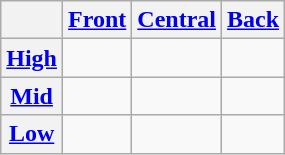<table class="wikitable" style="text-align:center">
<tr>
<th></th>
<th><a href='#'>Front</a></th>
<th><a href='#'>Central</a></th>
<th><a href='#'>Back</a></th>
</tr>
<tr>
<th><a href='#'>High</a></th>
<td></td>
<td></td>
<td></td>
</tr>
<tr>
<th><a href='#'>Mid</a></th>
<td></td>
<td></td>
<td></td>
</tr>
<tr>
<th><a href='#'>Low</a></th>
<td></td>
<td></td>
<td></td>
</tr>
</table>
